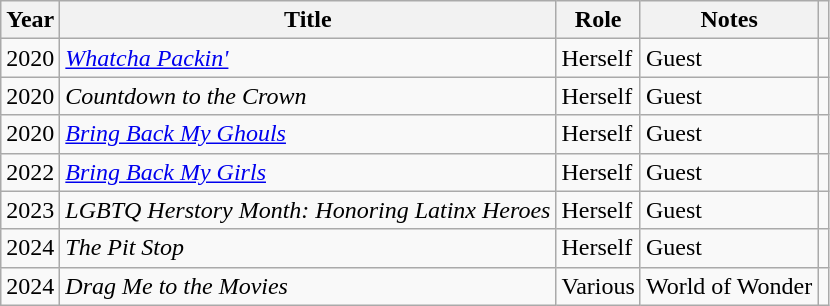<table class="wikitable plainrowheaders sortable">
<tr>
<th scope="col">Year</th>
<th scope="col">Title</th>
<th scope="col">Role</th>
<th scope="col">Notes</th>
<th class="unsortable" style="text-align: center;"></th>
</tr>
<tr>
<td>2020</td>
<td><em><a href='#'>Whatcha Packin'</a></em></td>
<td>Herself</td>
<td>Guest</td>
<td style="text-align: center;"></td>
</tr>
<tr>
<td>2020</td>
<td><em>Countdown to the Crown</em></td>
<td>Herself</td>
<td>Guest</td>
<td style="text-align: center;"></td>
</tr>
<tr>
<td>2020</td>
<td><em><a href='#'>Bring Back My Ghouls</a></em></td>
<td>Herself</td>
<td>Guest</td>
<td style="text-align: center;"></td>
</tr>
<tr>
<td>2022</td>
<td><em><a href='#'>Bring Back My Girls</a></em></td>
<td>Herself</td>
<td>Guest</td>
<td></td>
</tr>
<tr>
<td>2023</td>
<td><em>LGBTQ Herstory Month: Honoring Latinx Heroes</em></td>
<td>Herself</td>
<td>Guest</td>
<td></td>
</tr>
<tr>
<td>2024</td>
<td><em>The Pit Stop</em></td>
<td>Herself</td>
<td>Guest</td>
<td></td>
</tr>
<tr>
<td>2024</td>
<td><em>Drag Me to the Movies</em></td>
<td>Various</td>
<td>World of Wonder</td>
<td></td>
</tr>
</table>
